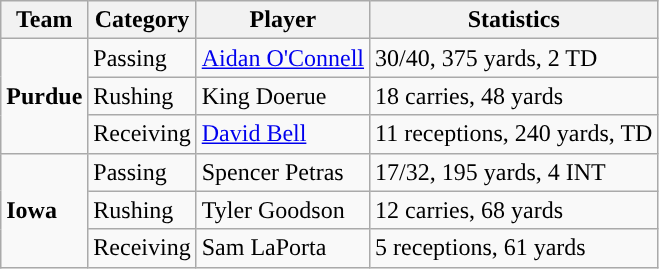<table class="wikitable" style="float: left;">
<tr>
<th>Team</th>
<th>Category</th>
<th>Player</th>
<th>Statistics</th>
</tr>
<tr>
<td rowspan=3><strong>Purdue</strong></td>
<td>Passing</td>
<td><a href='#'>Aidan O'Connell</a></td>
<td>30/40, 375 yards, 2 TD</td>
</tr>
<tr>
<td>Rushing</td>
<td>King Doerue</td>
<td>18 carries, 48 yards</td>
</tr>
<tr>
<td>Receiving</td>
<td><a href='#'>David Bell</a></td>
<td>11 receptions, 240 yards, TD</td>
</tr>
<tr>
<td rowspan=3><strong>Iowa</strong></td>
<td>Passing</td>
<td>Spencer Petras</td>
<td>17/32, 195 yards, 4 INT</td>
</tr>
<tr>
<td>Rushing</td>
<td>Tyler Goodson</td>
<td>12 carries, 68 yards</td>
</tr>
<tr>
<td>Receiving</td>
<td>Sam LaPorta</td>
<td>5 receptions, 61 yards</td>
</tr>
</table>
